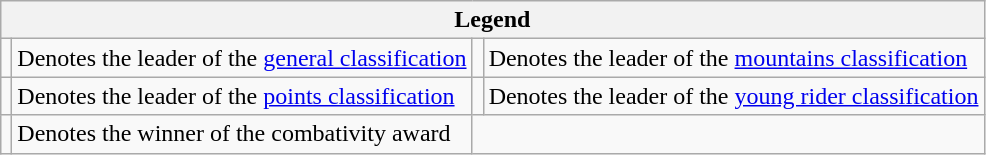<table class="wikitable">
<tr>
<th colspan="4">Legend</th>
</tr>
<tr>
<td></td>
<td>Denotes the leader of the <a href='#'>general classification</a></td>
<td></td>
<td>Denotes the leader of the <a href='#'>mountains classification</a></td>
</tr>
<tr>
<td></td>
<td>Denotes the leader of the <a href='#'>points classification</a></td>
<td></td>
<td>Denotes the leader of the <a href='#'>young rider classification</a></td>
</tr>
<tr>
<td></td>
<td>Denotes the winner of the combativity award</td>
</tr>
</table>
